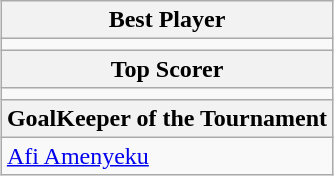<table class="wikitable" style="margin:auto">
<tr>
<th>Best Player</th>
</tr>
<tr>
<td></td>
</tr>
<tr>
<th>Top Scorer</th>
</tr>
<tr>
<td></td>
</tr>
<tr>
<th>GoalKeeper of the Tournament</th>
</tr>
<tr>
<td> <a href='#'>Afi Amenyeku</a></td>
</tr>
</table>
